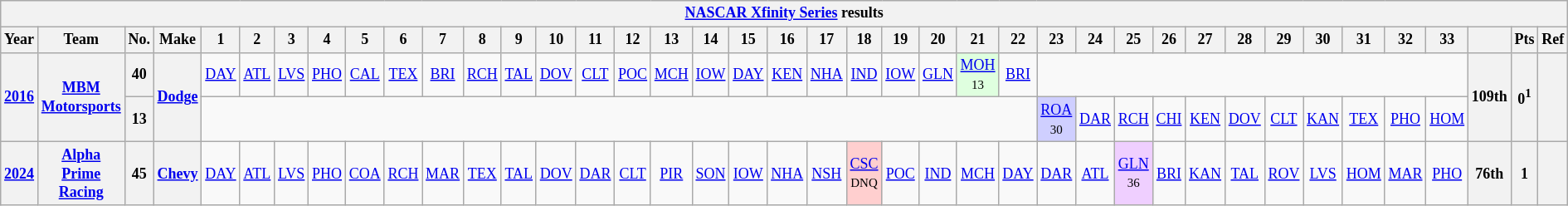<table class="wikitable" style="text-align:center; font-size:75%">
<tr>
<th colspan=42><a href='#'>NASCAR Xfinity Series</a> results</th>
</tr>
<tr>
<th>Year</th>
<th>Team</th>
<th>No.</th>
<th>Make</th>
<th>1</th>
<th>2</th>
<th>3</th>
<th>4</th>
<th>5</th>
<th>6</th>
<th>7</th>
<th>8</th>
<th>9</th>
<th>10</th>
<th>11</th>
<th>12</th>
<th>13</th>
<th>14</th>
<th>15</th>
<th>16</th>
<th>17</th>
<th>18</th>
<th>19</th>
<th>20</th>
<th>21</th>
<th>22</th>
<th>23</th>
<th>24</th>
<th>25</th>
<th>26</th>
<th>27</th>
<th>28</th>
<th>29</th>
<th>30</th>
<th>31</th>
<th>32</th>
<th>33</th>
<th></th>
<th>Pts</th>
<th>Ref</th>
</tr>
<tr>
<th rowspan=2><a href='#'>2016</a></th>
<th rowspan=2><a href='#'>MBM Motorsports</a></th>
<th>40</th>
<th rowspan=2><a href='#'>Dodge</a></th>
<td><a href='#'>DAY</a></td>
<td><a href='#'>ATL</a></td>
<td><a href='#'>LVS</a></td>
<td><a href='#'>PHO</a></td>
<td><a href='#'>CAL</a></td>
<td><a href='#'>TEX</a></td>
<td><a href='#'>BRI</a></td>
<td><a href='#'>RCH</a></td>
<td><a href='#'>TAL</a></td>
<td><a href='#'>DOV</a></td>
<td><a href='#'>CLT</a></td>
<td><a href='#'>POC</a></td>
<td><a href='#'>MCH</a></td>
<td><a href='#'>IOW</a></td>
<td><a href='#'>DAY</a></td>
<td><a href='#'>KEN</a></td>
<td><a href='#'>NHA</a></td>
<td><a href='#'>IND</a></td>
<td><a href='#'>IOW</a></td>
<td><a href='#'>GLN</a></td>
<td style="background:#DFFFDF;"><a href='#'>MOH</a><br><small>13</small></td>
<td><a href='#'>BRI</a></td>
<td colspan=11></td>
<th rowspan=2>109th</th>
<th rowspan=2>0<sup>1</sup></th>
<th rowspan=2></th>
</tr>
<tr>
<th>13</th>
<td colspan=22></td>
<td style="background:#CFCFFF;"><a href='#'>ROA</a><br><small>30</small></td>
<td><a href='#'>DAR</a></td>
<td><a href='#'>RCH</a></td>
<td><a href='#'>CHI</a></td>
<td><a href='#'>KEN</a></td>
<td><a href='#'>DOV</a></td>
<td><a href='#'>CLT</a></td>
<td><a href='#'>KAN</a></td>
<td><a href='#'>TEX</a></td>
<td><a href='#'>PHO</a></td>
<td><a href='#'>HOM</a></td>
</tr>
<tr>
<th><a href='#'>2024</a></th>
<th><a href='#'>Alpha Prime Racing</a></th>
<th>45</th>
<th><a href='#'>Chevy</a></th>
<td><a href='#'>DAY</a></td>
<td><a href='#'>ATL</a></td>
<td><a href='#'>LVS</a></td>
<td><a href='#'>PHO</a></td>
<td><a href='#'>COA</a></td>
<td><a href='#'>RCH</a></td>
<td><a href='#'>MAR</a></td>
<td><a href='#'>TEX</a></td>
<td><a href='#'>TAL</a></td>
<td><a href='#'>DOV</a></td>
<td><a href='#'>DAR</a></td>
<td><a href='#'>CLT</a></td>
<td><a href='#'>PIR</a></td>
<td><a href='#'>SON</a></td>
<td><a href='#'>IOW</a></td>
<td><a href='#'>NHA</a></td>
<td><a href='#'>NSH</a></td>
<td style="background:#FFCFCF;"><a href='#'>CSC</a><br><small>DNQ</small></td>
<td><a href='#'>POC</a></td>
<td><a href='#'>IND</a></td>
<td><a href='#'>MCH</a></td>
<td><a href='#'>DAY</a></td>
<td><a href='#'>DAR</a></td>
<td><a href='#'>ATL</a></td>
<td style="background:#EFCFFF;"><a href='#'>GLN</a><br><small>36</small></td>
<td><a href='#'>BRI</a></td>
<td><a href='#'>KAN</a></td>
<td><a href='#'>TAL</a></td>
<td><a href='#'>ROV</a></td>
<td><a href='#'>LVS</a></td>
<td><a href='#'>HOM</a></td>
<td><a href='#'>MAR</a></td>
<td><a href='#'>PHO</a></td>
<th>76th</th>
<th>1</th>
<th></th>
</tr>
</table>
